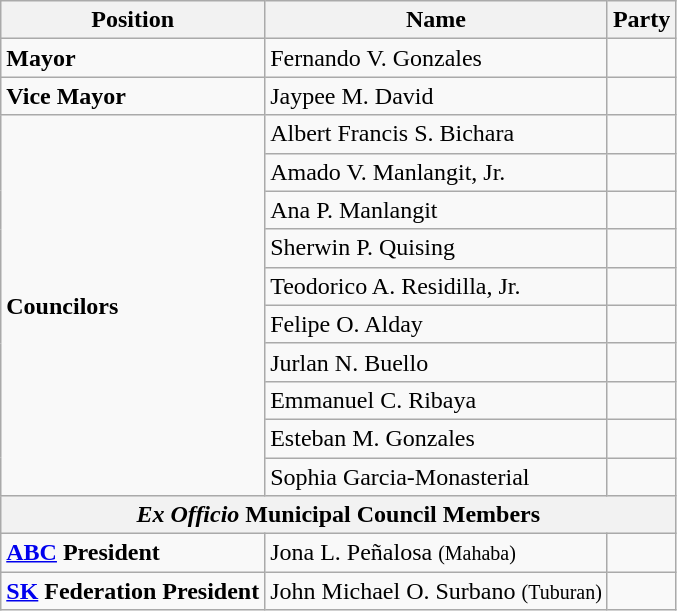<table class=wikitable>
<tr>
<th>Position</th>
<th>Name</th>
<th colspan=2>Party</th>
</tr>
<tr>
<td><strong>Mayor</strong></td>
<td>Fernando V. Gonzales </td>
<td></td>
</tr>
<tr>
<td><strong>Vice Mayor</strong></td>
<td>Jaypee M. David </td>
<td></td>
</tr>
<tr>
<td rowspan=10><strong>Councilors</strong></td>
<td>Albert Francis S. Bichara </td>
<td></td>
</tr>
<tr>
<td>Amado V. Manlangit, Jr. </td>
<td></td>
</tr>
<tr>
<td>Ana P. Manlangit </td>
<td></td>
</tr>
<tr>
<td>Sherwin P. Quising </td>
<td></td>
</tr>
<tr>
<td>Teodorico A. Residilla, Jr. </td>
<td></td>
</tr>
<tr>
<td>Felipe O. Alday </td>
<td></td>
</tr>
<tr>
<td>Jurlan N. Buello </td>
<td></td>
</tr>
<tr>
<td>Emmanuel C. Ribaya </td>
<td></td>
</tr>
<tr>
<td>Esteban M. Gonzales </td>
<td></td>
</tr>
<tr>
<td>Sophia Garcia-Monasterial </td>
<td></td>
</tr>
<tr>
<th colspan=4><em>Ex Officio</em> Municipal Council Members</th>
</tr>
<tr>
<td><strong><a href='#'>ABC</a> President</strong></td>
<td>Jona L. Peñalosa <small>(Mahaba)</small></td>
<td></td>
</tr>
<tr>
<td><strong><a href='#'>SK</a> Federation President</strong></td>
<td>John Michael O. Surbano <small>(Tuburan)</small></td>
<td></td>
</tr>
</table>
